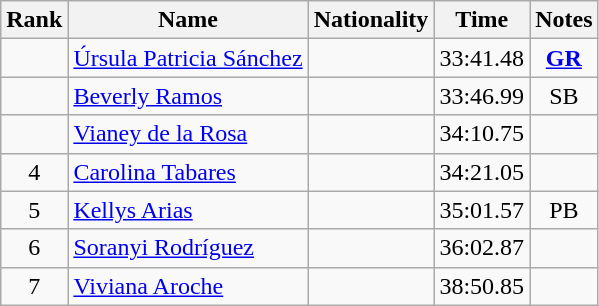<table class="wikitable sortable" style="text-align:center">
<tr>
<th>Rank</th>
<th>Name</th>
<th>Nationality</th>
<th>Time</th>
<th>Notes</th>
</tr>
<tr>
<td></td>
<td align=left><a href='#'>Úrsula Patricia Sánchez</a></td>
<td align=left></td>
<td>33:41.48</td>
<td><strong><a href='#'>GR</a></strong></td>
</tr>
<tr>
<td></td>
<td align=left><a href='#'>Beverly Ramos</a></td>
<td align=left></td>
<td>33:46.99</td>
<td>SB</td>
</tr>
<tr>
<td></td>
<td align=left><a href='#'>Vianey de la Rosa</a></td>
<td align=left></td>
<td>34:10.75</td>
<td></td>
</tr>
<tr>
<td>4</td>
<td align=left><a href='#'>Carolina Tabares</a></td>
<td align=left></td>
<td>34:21.05</td>
<td></td>
</tr>
<tr>
<td>5</td>
<td align=left><a href='#'>Kellys Arias</a></td>
<td align=left></td>
<td>35:01.57</td>
<td>PB</td>
</tr>
<tr>
<td>6</td>
<td align=left><a href='#'>Soranyi Rodríguez</a></td>
<td align=left></td>
<td>36:02.87</td>
<td></td>
</tr>
<tr>
<td>7</td>
<td align=left><a href='#'>Viviana Aroche</a></td>
<td align=left></td>
<td>38:50.85</td>
<td></td>
</tr>
</table>
